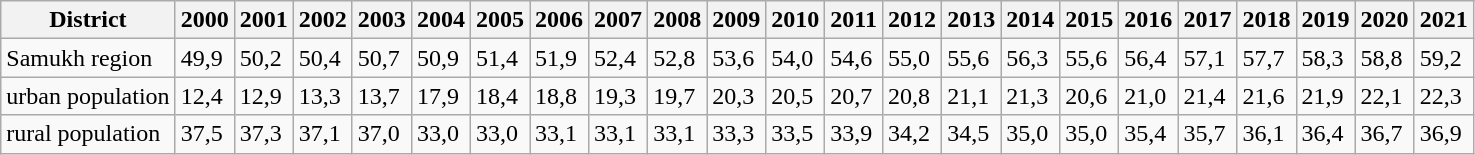<table class="wikitable">
<tr>
<th>District</th>
<th>2000</th>
<th>2001</th>
<th>2002</th>
<th>2003</th>
<th>2004</th>
<th>2005</th>
<th>2006</th>
<th>2007</th>
<th>2008</th>
<th>2009</th>
<th>2010</th>
<th>2011</th>
<th>2012</th>
<th>2013</th>
<th>2014</th>
<th>2015</th>
<th>2016</th>
<th>2017</th>
<th>2018</th>
<th>2019</th>
<th>2020</th>
<th>2021</th>
</tr>
<tr>
<td>Samukh region</td>
<td>49,9</td>
<td>50,2</td>
<td>50,4</td>
<td>50,7</td>
<td>50,9</td>
<td>51,4</td>
<td>51,9</td>
<td>52,4</td>
<td>52,8</td>
<td>53,6</td>
<td>54,0</td>
<td>54,6</td>
<td>55,0</td>
<td>55,6</td>
<td>56,3</td>
<td>55,6</td>
<td>56,4</td>
<td>57,1</td>
<td>57,7</td>
<td>58,3</td>
<td>58,8</td>
<td>59,2</td>
</tr>
<tr>
<td>urban population</td>
<td>12,4</td>
<td>12,9</td>
<td>13,3</td>
<td>13,7</td>
<td>17,9</td>
<td>18,4</td>
<td>18,8</td>
<td>19,3</td>
<td>19,7</td>
<td>20,3</td>
<td>20,5</td>
<td>20,7</td>
<td>20,8</td>
<td>21,1</td>
<td>21,3</td>
<td>20,6</td>
<td>21,0</td>
<td>21,4</td>
<td>21,6</td>
<td>21,9</td>
<td>22,1</td>
<td>22,3</td>
</tr>
<tr>
<td>rural population</td>
<td>37,5</td>
<td>37,3</td>
<td>37,1</td>
<td>37,0</td>
<td>33,0</td>
<td>33,0</td>
<td>33,1</td>
<td>33,1</td>
<td>33,1</td>
<td>33,3</td>
<td>33,5</td>
<td>33,9</td>
<td>34,2</td>
<td>34,5</td>
<td>35,0</td>
<td>35,0</td>
<td>35,4</td>
<td>35,7</td>
<td>36,1</td>
<td>36,4</td>
<td>36,7</td>
<td>36,9</td>
</tr>
</table>
